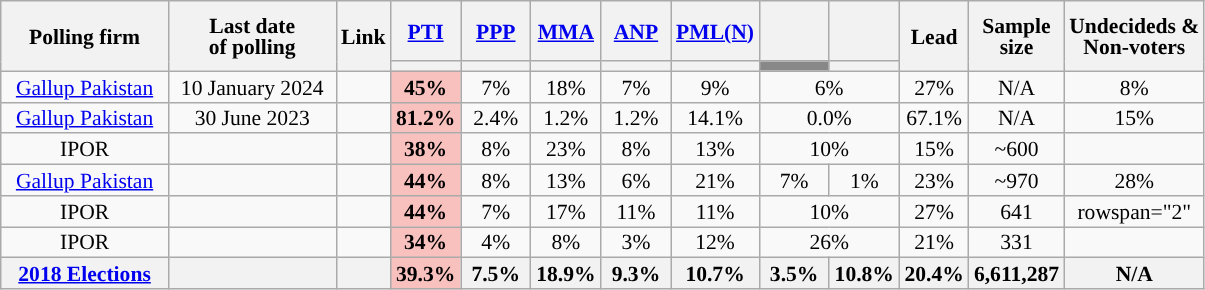<table class="wikitable sortable" style="text-align:center;font-size:90%;line-height:14px">
<tr style="height:40px;">
<th style="width:105px;" rowspan="2">Polling firm</th>
<th style="width:105px;" rowspan="2">Last date<br>of polling</th>
<th rowspan="2">Link</th>
<th class="unsortable" style="width:40px;"><a href='#'>PTI</a></th>
<th class="unsortable" style="width:40px;"><a href='#'>PPP</a></th>
<th class="unsortable" style="width:40px;"><a href='#'>MMA</a></th>
<th class="unsortable" style="width:40px;"><a href='#'>ANP</a></th>
<th class="unsortable" style="width:40px;"><a href='#'>PML(N)</a></th>
<th class="unsortable" style="width:40px;"><a href='#'></a></th>
<th class="unsortable" style="width:40px;"><a href='#'></a></th>
<th rowspan="2">Lead</th>
<th rowspan="2">Sample<br>size</th>
<th rowspan="2">Undecideds &<br>Non-voters</th>
</tr>
<tr>
<th style="background:"></th>
<th style="background:"></th>
<th style="background:"></th>
<th style="background:"></th>
<th style="background:"></th>
<th style="background:#888888;" data-sort-type="number"></th>
<th style="background:"></th>
</tr>
<tr>
<td><a href='#'>Gallup Pakistan</a></td>
<td>10 January 2024</td>
<td></td>
<td style="background:rgb(248, 193, 190)"><strong>45%</strong></td>
<td>7%</td>
<td>18%</td>
<td>7%</td>
<td>9%</td>
<td colspan="2">6%</td>
<td style="background:"><span>27%</span></td>
<td>N/A</td>
<td>8%</td>
</tr>
<tr>
<td><a href='#'>Gallup Pakistan</a></td>
<td>30 June 2023</td>
<td></td>
<td style="background:rgb(248, 193, 190)"><strong>81.2%</strong></td>
<td>2.4%</td>
<td>1.2%</td>
<td>1.2%</td>
<td>14.1%</td>
<td colspan="2">0.0%</td>
<td style="background:"><span>67.1%</span></td>
<td>N/A</td>
<td>15%</td>
</tr>
<tr>
<td>IPOR</td>
<td></td>
<td></td>
<td style="background:rgb(248, 193, 190)"><strong>38%</strong></td>
<td>8%</td>
<td>23%</td>
<td>8%</td>
<td>13%</td>
<td colspan = "2">10%</td>
<td style="background:"><span>15%</span></td>
<td>~600</td>
<td></td>
</tr>
<tr>
<td><a href='#'>Gallup Pakistan</a></td>
<td></td>
<td></td>
<td style="background:rgb(248, 193, 190)"><strong>44%</strong></td>
<td>8%</td>
<td>13%</td>
<td>6%</td>
<td>21%</td>
<td>7%</td>
<td>1%</td>
<td style="background:"><span>23%</span></td>
<td>~970</td>
<td>28%</td>
</tr>
<tr>
<td>IPOR</td>
<td></td>
<td></td>
<td style="background:rgb(248, 193, 190)"><strong>44%</strong></td>
<td>7%</td>
<td>17%</td>
<td>11%</td>
<td>11%</td>
<td colspan = "2">10%</td>
<td style="background:"><span>27%</span></td>
<td>641</td>
<td>rowspan="2" </td>
</tr>
<tr>
<td>IPOR</td>
<td></td>
<td></td>
<td style="background:rgb(248, 193, 190)"><strong>34%</strong></td>
<td>4%</td>
<td>8%</td>
<td>3%</td>
<td>12%</td>
<td colspan = "2">26%</td>
<td style="background:"><span>21%</span></td>
<td>331</td>
</tr>
<tr>
<th><a href='#'>2018 Elections</a></th>
<th></th>
<th></th>
<th style="background:rgb(248, 193, 190)"><strong>39.3%</strong></th>
<th>7.5%</th>
<th>18.9%</th>
<th>9.3%</th>
<th>10.7%</th>
<th>3.5%</th>
<th>10.8%</th>
<th style="background:"><span>20.4%</span></th>
<th>6,611,287</th>
<th>N/A</th>
</tr>
</table>
